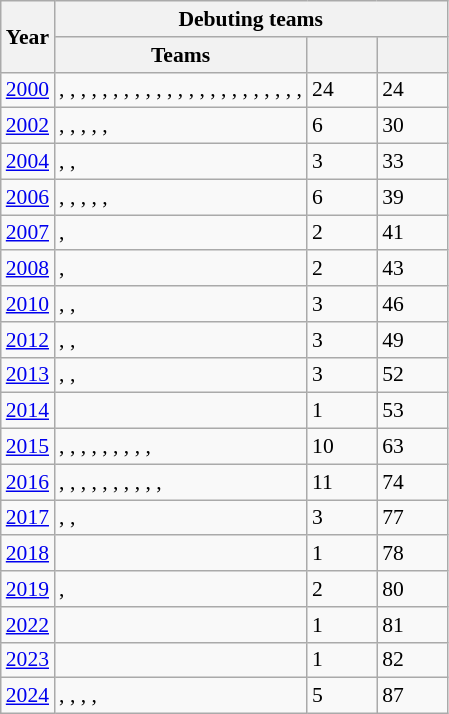<table class="wikitable" style="font-size: 90%">
<tr>
<th rowspan=2>Year</th>
<th colspan=3>Debuting teams</th>
</tr>
<tr>
<th>Teams</th>
<th width=40></th>
<th width=40></th>
</tr>
<tr>
<td><a href='#'>2000</a></td>
<td align=left>, , , , , , , , , , , , , , , , , , , , , , , </td>
<td>24</td>
<td>24</td>
</tr>
<tr>
<td><a href='#'>2002</a></td>
<td align=left>, , , , , </td>
<td>6</td>
<td>30</td>
</tr>
<tr>
<td><a href='#'>2004</a></td>
<td align=left>, , </td>
<td>3</td>
<td>33</td>
</tr>
<tr>
<td><a href='#'>2006</a></td>
<td align=left>, , , , , </td>
<td>6</td>
<td>39</td>
</tr>
<tr>
<td><a href='#'>2007</a></td>
<td align=left>, </td>
<td>2</td>
<td>41</td>
</tr>
<tr>
<td><a href='#'>2008</a></td>
<td align=left>, </td>
<td>2</td>
<td>43</td>
</tr>
<tr>
<td><a href='#'>2010</a></td>
<td align=left>, , </td>
<td>3</td>
<td>46</td>
</tr>
<tr>
<td><a href='#'>2012</a></td>
<td align=left>, , </td>
<td>3</td>
<td>49</td>
</tr>
<tr>
<td><a href='#'>2013</a></td>
<td align=left>, , </td>
<td>3</td>
<td>52</td>
</tr>
<tr>
<td><a href='#'>2014</a></td>
<td align=left></td>
<td>1</td>
<td>53</td>
</tr>
<tr>
<td><a href='#'>2015</a></td>
<td align=left>, , , , , , , , , </td>
<td>10</td>
<td>63</td>
</tr>
<tr>
<td><a href='#'>2016</a></td>
<td align=left>, , , , , , , , , , </td>
<td>11</td>
<td>74</td>
</tr>
<tr>
<td><a href='#'>2017</a></td>
<td align=left>, , </td>
<td>3</td>
<td>77</td>
</tr>
<tr>
<td><a href='#'>2018</a></td>
<td align=left></td>
<td>1</td>
<td>78</td>
</tr>
<tr>
<td><a href='#'>2019</a></td>
<td align=left>, </td>
<td>2</td>
<td>80</td>
</tr>
<tr>
<td><a href='#'>2022</a></td>
<td align=left></td>
<td>1</td>
<td>81</td>
</tr>
<tr>
<td><a href='#'>2023</a></td>
<td align=left></td>
<td>1</td>
<td>82</td>
</tr>
<tr>
<td><a href='#'>2024</a></td>
<td align=left>, , , , </td>
<td>5</td>
<td>87</td>
</tr>
</table>
